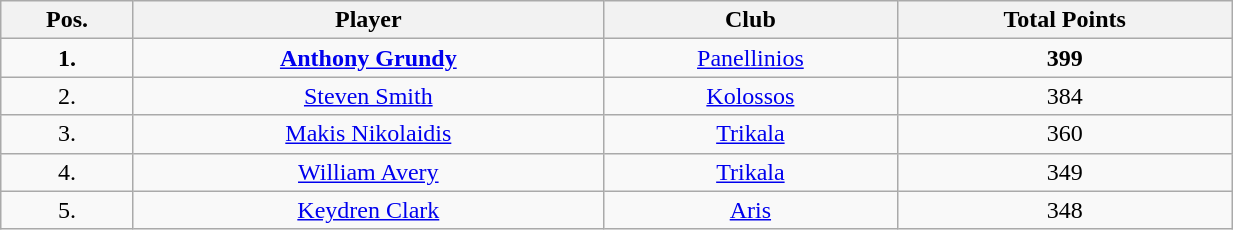<table class="wikitable" style="text-align: center;" width="65%">
<tr>
<th>Pos.</th>
<th>Player</th>
<th>Club</th>
<th>Total Points</th>
</tr>
<tr>
<td align="center"><strong>1.</strong></td>
<td> <strong><a href='#'>Anthony Grundy</a></strong></td>
<td><a href='#'>Panellinios</a></td>
<td align="center"><strong>399</strong></td>
</tr>
<tr>
<td align="center">2.</td>
<td> <a href='#'>Steven Smith</a></td>
<td><a href='#'>Kolossos</a></td>
<td align="center">384</td>
</tr>
<tr>
<td align="center">3.</td>
<td> <a href='#'>Makis Nikolaidis</a></td>
<td><a href='#'>Trikala</a></td>
<td align="center">360</td>
</tr>
<tr>
<td align="center">4.</td>
<td> <a href='#'>William Avery</a></td>
<td><a href='#'>Trikala</a></td>
<td align="center">349</td>
</tr>
<tr>
<td align="center">5.</td>
<td> <a href='#'>Keydren Clark</a></td>
<td><a href='#'>Aris</a></td>
<td align="center">348</td>
</tr>
</table>
